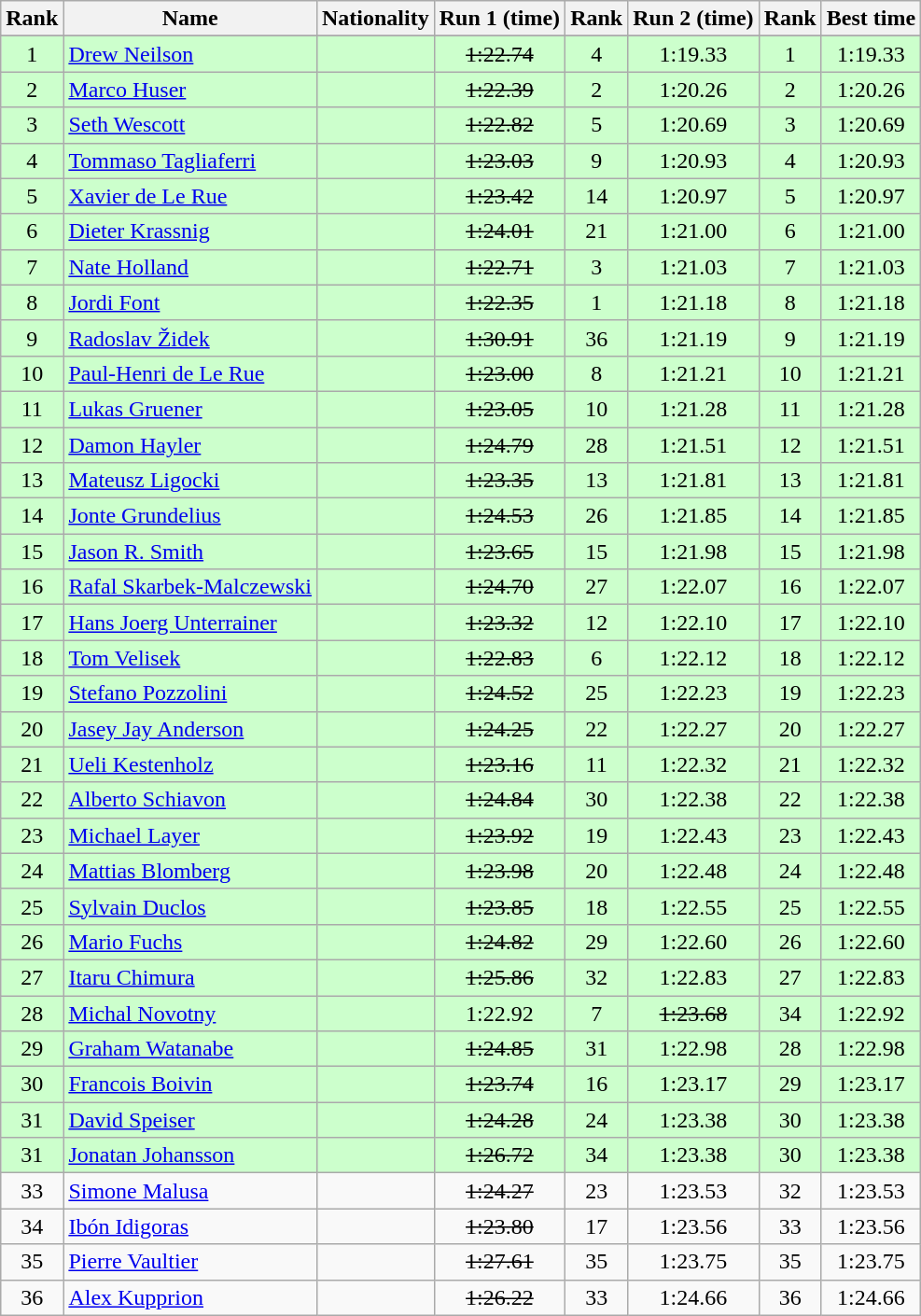<table class="wikitable sortable" style="text-align:center">
<tr>
<th>Rank</th>
<th>Name</th>
<th>Nationality</th>
<th>Run 1 (time)</th>
<th>Rank</th>
<th>Run 2 (time)</th>
<th>Rank</th>
<th>Best time</th>
</tr>
<tr>
</tr>
<tr bgcolor="#ccffcc">
<td>1</td>
<td align=left><a href='#'>Drew Neilson</a></td>
<td align=left></td>
<td><s>1:22.74</s></td>
<td>4</td>
<td>1:19.33</td>
<td>1</td>
<td>1:19.33</td>
</tr>
<tr bgcolor="#ccffcc">
<td>2</td>
<td align=left><a href='#'>Marco Huser</a></td>
<td align=left></td>
<td><s>1:22.39</s></td>
<td>2</td>
<td>1:20.26</td>
<td>2</td>
<td>1:20.26</td>
</tr>
<tr bgcolor="#ccffcc">
<td>3</td>
<td align=left><a href='#'>Seth Wescott</a></td>
<td align=left></td>
<td><s>1:22.82</s></td>
<td>5</td>
<td>1:20.69</td>
<td>3</td>
<td>1:20.69</td>
</tr>
<tr bgcolor="#ccffcc">
<td>4</td>
<td align=left><a href='#'>Tommaso Tagliaferri</a></td>
<td align=left></td>
<td><s>1:23.03</s></td>
<td>9</td>
<td>1:20.93</td>
<td>4</td>
<td>1:20.93</td>
</tr>
<tr bgcolor="#ccffcc">
<td>5</td>
<td align=left><a href='#'>Xavier de Le Rue</a></td>
<td align=left></td>
<td><s>1:23.42</s></td>
<td>14</td>
<td>1:20.97</td>
<td>5</td>
<td>1:20.97</td>
</tr>
<tr bgcolor="#ccffcc">
<td>6</td>
<td align=left><a href='#'>Dieter Krassnig</a></td>
<td align=left></td>
<td><s>1:24.01</s></td>
<td>21</td>
<td>1:21.00</td>
<td>6</td>
<td>1:21.00</td>
</tr>
<tr bgcolor="#ccffcc">
<td>7</td>
<td align=left><a href='#'>Nate Holland</a></td>
<td align=left></td>
<td><s>1:22.71</s></td>
<td>3</td>
<td>1:21.03</td>
<td>7</td>
<td>1:21.03</td>
</tr>
<tr bgcolor="#ccffcc">
<td>8</td>
<td align=left><a href='#'>Jordi Font</a></td>
<td align=left></td>
<td><s>1:22.35</s></td>
<td>1</td>
<td>1:21.18</td>
<td>8</td>
<td>1:21.18</td>
</tr>
<tr bgcolor="#ccffcc">
<td>9</td>
<td align=left><a href='#'>Radoslav Židek</a></td>
<td align=left></td>
<td><s>1:30.91</s></td>
<td>36</td>
<td>1:21.19</td>
<td>9</td>
<td>1:21.19</td>
</tr>
<tr bgcolor="#ccffcc">
<td>10</td>
<td align=left><a href='#'>Paul-Henri de Le Rue</a></td>
<td align=left></td>
<td><s>1:23.00</s></td>
<td>8</td>
<td>1:21.21</td>
<td>10</td>
<td>1:21.21</td>
</tr>
<tr bgcolor="#ccffcc">
<td>11</td>
<td align=left><a href='#'>Lukas Gruener</a></td>
<td align=left></td>
<td><s>1:23.05</s></td>
<td>10</td>
<td>1:21.28</td>
<td>11</td>
<td>1:21.28</td>
</tr>
<tr bgcolor="#ccffcc">
<td>12</td>
<td align=left><a href='#'>Damon Hayler</a></td>
<td align=left></td>
<td><s>1:24.79</s></td>
<td>28</td>
<td>1:21.51</td>
<td>12</td>
<td>1:21.51</td>
</tr>
<tr bgcolor="#ccffcc">
<td>13</td>
<td align=left><a href='#'>Mateusz Ligocki</a></td>
<td align=left></td>
<td><s>1:23.35</s></td>
<td>13</td>
<td>1:21.81</td>
<td>13</td>
<td>1:21.81</td>
</tr>
<tr bgcolor="#ccffcc">
<td>14</td>
<td align=left><a href='#'>Jonte Grundelius</a></td>
<td align=left></td>
<td><s>1:24.53</s></td>
<td>26</td>
<td>1:21.85</td>
<td>14</td>
<td>1:21.85</td>
</tr>
<tr bgcolor="#ccffcc">
<td>15</td>
<td align=left><a href='#'>Jason R. Smith</a></td>
<td align=left></td>
<td><s>1:23.65</s></td>
<td>15</td>
<td>1:21.98</td>
<td>15</td>
<td>1:21.98</td>
</tr>
<tr bgcolor="#ccffcc">
<td>16</td>
<td align=left><a href='#'>Rafal Skarbek-Malczewski</a></td>
<td align=left></td>
<td><s>1:24.70</s></td>
<td>27</td>
<td>1:22.07</td>
<td>16</td>
<td>1:22.07</td>
</tr>
<tr bgcolor="#ccffcc">
<td>17</td>
<td align=left><a href='#'>Hans Joerg Unterrainer</a></td>
<td align=left></td>
<td><s>1:23.32</s></td>
<td>12</td>
<td>1:22.10</td>
<td>17</td>
<td>1:22.10</td>
</tr>
<tr bgcolor="#ccffcc">
<td>18</td>
<td align=left><a href='#'>Tom Velisek</a></td>
<td align=left></td>
<td><s>1:22.83</s></td>
<td>6</td>
<td>1:22.12</td>
<td>18</td>
<td>1:22.12</td>
</tr>
<tr bgcolor="#ccffcc">
<td>19</td>
<td align=left><a href='#'>Stefano Pozzolini</a></td>
<td align=left></td>
<td><s>1:24.52</s></td>
<td>25</td>
<td>1:22.23</td>
<td>19</td>
<td>1:22.23</td>
</tr>
<tr bgcolor="#ccffcc">
<td>20</td>
<td align=left><a href='#'>Jasey Jay Anderson</a></td>
<td align=left></td>
<td><s>1:24.25</s></td>
<td>22</td>
<td>1:22.27</td>
<td>20</td>
<td>1:22.27</td>
</tr>
<tr bgcolor="#ccffcc">
<td>21</td>
<td align=left><a href='#'>Ueli Kestenholz</a></td>
<td align=left></td>
<td><s>1:23.16</s></td>
<td>11</td>
<td>1:22.32</td>
<td>21</td>
<td>1:22.32</td>
</tr>
<tr bgcolor="#ccffcc">
<td>22</td>
<td align=left><a href='#'>Alberto Schiavon</a></td>
<td align=left></td>
<td><s>1:24.84</s></td>
<td>30</td>
<td>1:22.38</td>
<td>22</td>
<td>1:22.38</td>
</tr>
<tr bgcolor="#ccffcc">
<td>23</td>
<td align=left><a href='#'>Michael Layer</a></td>
<td align=left></td>
<td><s>1:23.92</s></td>
<td>19</td>
<td>1:22.43</td>
<td>23</td>
<td>1:22.43</td>
</tr>
<tr bgcolor="#ccffcc">
<td>24</td>
<td align=left><a href='#'>Mattias Blomberg</a></td>
<td align=left></td>
<td><s>1:23.98</s></td>
<td>20</td>
<td>1:22.48</td>
<td>24</td>
<td>1:22.48</td>
</tr>
<tr bgcolor="#ccffcc">
<td>25</td>
<td align=left><a href='#'>Sylvain Duclos</a></td>
<td align=left></td>
<td><s>1:23.85</s></td>
<td>18</td>
<td>1:22.55</td>
<td>25</td>
<td>1:22.55</td>
</tr>
<tr bgcolor="#ccffcc">
<td>26</td>
<td align=left><a href='#'>Mario Fuchs</a></td>
<td align=left></td>
<td><s>1:24.82</s></td>
<td>29</td>
<td>1:22.60</td>
<td>26</td>
<td>1:22.60</td>
</tr>
<tr bgcolor="#ccffcc">
<td>27</td>
<td align=left><a href='#'>Itaru Chimura</a></td>
<td align=left></td>
<td><s>1:25.86</s></td>
<td>32</td>
<td>1:22.83</td>
<td>27</td>
<td>1:22.83</td>
</tr>
<tr bgcolor="#ccffcc">
<td>28</td>
<td align=left><a href='#'>Michal Novotny</a></td>
<td align=left></td>
<td>1:22.92</td>
<td>7</td>
<td><s>1:23.68</s></td>
<td>34</td>
<td>1:22.92</td>
</tr>
<tr bgcolor="#ccffcc">
<td>29</td>
<td align=left><a href='#'>Graham Watanabe</a></td>
<td align=left></td>
<td><s>1:24.85</s></td>
<td>31</td>
<td>1:22.98</td>
<td>28</td>
<td>1:22.98</td>
</tr>
<tr bgcolor="#ccffcc">
<td>30</td>
<td align=left><a href='#'>Francois Boivin</a></td>
<td align=left></td>
<td><s>1:23.74</s></td>
<td>16</td>
<td>1:23.17</td>
<td>29</td>
<td>1:23.17</td>
</tr>
<tr bgcolor="#ccffcc">
<td>31</td>
<td align=left><a href='#'>David Speiser</a></td>
<td align=left></td>
<td><s>1:24.28</s></td>
<td>24</td>
<td>1:23.38</td>
<td>30</td>
<td>1:23.38</td>
</tr>
<tr bgcolor="#ccffcc">
<td>31</td>
<td align=left><a href='#'>Jonatan Johansson</a></td>
<td align=left></td>
<td><s>1:26.72</s></td>
<td>34</td>
<td>1:23.38</td>
<td>30</td>
<td>1:23.38</td>
</tr>
<tr>
<td>33</td>
<td align=left><a href='#'>Simone Malusa</a></td>
<td align=left></td>
<td><s>1:24.27</s></td>
<td>23</td>
<td>1:23.53</td>
<td>32</td>
<td>1:23.53</td>
</tr>
<tr>
<td>34</td>
<td align=left><a href='#'>Ibón Idigoras</a></td>
<td align=left></td>
<td><s>1:23.80</s></td>
<td>17</td>
<td>1:23.56</td>
<td>33</td>
<td>1:23.56</td>
</tr>
<tr>
<td>35</td>
<td align=left><a href='#'>Pierre Vaultier</a></td>
<td align=left></td>
<td><s>1:27.61</s></td>
<td>35</td>
<td>1:23.75</td>
<td>35</td>
<td>1:23.75</td>
</tr>
<tr>
<td>36</td>
<td align=left><a href='#'>Alex Kupprion</a></td>
<td align=left></td>
<td><s>1:26.22</s></td>
<td>33</td>
<td>1:24.66</td>
<td>36</td>
<td>1:24.66</td>
</tr>
</table>
